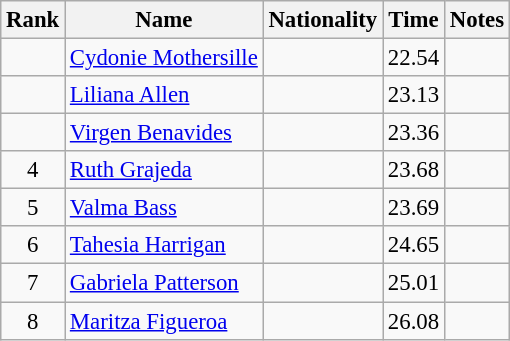<table class="wikitable sortable" style="text-align:center;font-size:95%">
<tr>
<th>Rank</th>
<th>Name</th>
<th>Nationality</th>
<th>Time</th>
<th>Notes</th>
</tr>
<tr>
<td></td>
<td align=left><a href='#'>Cydonie Mothersille</a></td>
<td align=left></td>
<td>22.54</td>
<td></td>
</tr>
<tr>
<td></td>
<td align=left><a href='#'>Liliana Allen</a></td>
<td align=left></td>
<td>23.13</td>
<td></td>
</tr>
<tr>
<td></td>
<td align=left><a href='#'>Virgen Benavides</a></td>
<td align=left></td>
<td>23.36</td>
<td></td>
</tr>
<tr>
<td>4</td>
<td align=left><a href='#'>Ruth Grajeda</a></td>
<td align=left></td>
<td>23.68</td>
<td></td>
</tr>
<tr>
<td>5</td>
<td align=left><a href='#'>Valma Bass</a></td>
<td align=left></td>
<td>23.69</td>
<td></td>
</tr>
<tr>
<td>6</td>
<td align=left><a href='#'>Tahesia Harrigan</a></td>
<td align=left></td>
<td>24.65</td>
<td></td>
</tr>
<tr>
<td>7</td>
<td align=left><a href='#'>Gabriela Patterson</a></td>
<td align=left></td>
<td>25.01</td>
<td></td>
</tr>
<tr>
<td>8</td>
<td align=left><a href='#'>Maritza Figueroa</a></td>
<td align=left></td>
<td>26.08</td>
<td></td>
</tr>
</table>
